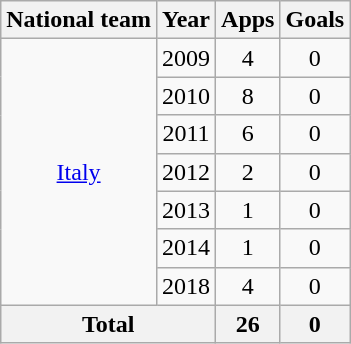<table class="wikitable" style="text-align:center">
<tr>
<th>National team</th>
<th>Year</th>
<th>Apps</th>
<th>Goals</th>
</tr>
<tr>
<td rowspan="7"><a href='#'>Italy</a></td>
<td>2009</td>
<td>4</td>
<td>0</td>
</tr>
<tr>
<td>2010</td>
<td>8</td>
<td>0</td>
</tr>
<tr>
<td>2011</td>
<td>6</td>
<td>0</td>
</tr>
<tr>
<td>2012</td>
<td>2</td>
<td>0</td>
</tr>
<tr>
<td>2013</td>
<td>1</td>
<td>0</td>
</tr>
<tr>
<td>2014</td>
<td>1</td>
<td>0</td>
</tr>
<tr>
<td>2018</td>
<td>4</td>
<td>0</td>
</tr>
<tr>
<th colspan="2">Total</th>
<th>26</th>
<th>0</th>
</tr>
</table>
